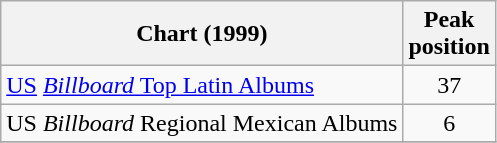<table class="wikitable">
<tr>
<th align="left">Chart (1999)</th>
<th align="left">Peak<br>position</th>
</tr>
<tr>
<td align="left"><a href='#'>US</a> <a href='#'><em>Billboard</em> Top Latin Albums</a></td>
<td align="center">37</td>
</tr>
<tr>
<td align="left">US <em>Billboard</em> Regional Mexican Albums</td>
<td align="center">6</td>
</tr>
<tr>
</tr>
</table>
